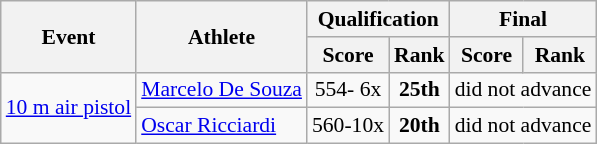<table class="wikitable" style="font-size:90%">
<tr>
<th rowspan="2">Event</th>
<th rowspan="2">Athlete</th>
<th colspan="2">Qualification</th>
<th colspan="2">Final</th>
</tr>
<tr>
<th>Score</th>
<th>Rank</th>
<th>Score</th>
<th>Rank</th>
</tr>
<tr>
<td rowspan=2><a href='#'>10 m air pistol</a></td>
<td><a href='#'>Marcelo De Souza</a></td>
<td align=center>554- 6x</td>
<td align=center><strong>25th</strong></td>
<td align=center colspan=2>did not advance</td>
</tr>
<tr>
<td><a href='#'>Oscar Ricciardi</a></td>
<td align=center>560-10x</td>
<td align=center><strong>20th</strong></td>
<td align=center colspan=2>did not advance</td>
</tr>
</table>
